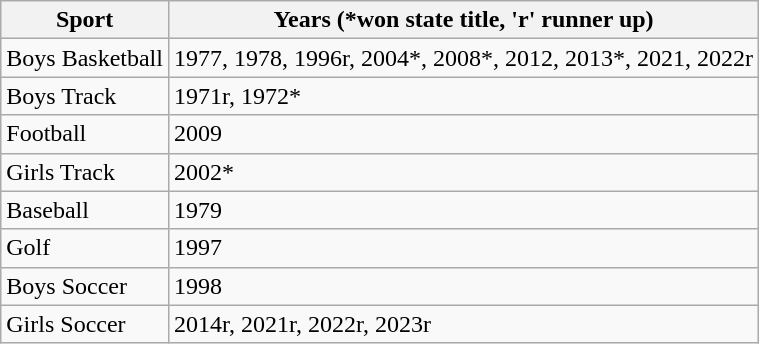<table class="wikitable">
<tr>
<th>Sport</th>
<th>Years (*won state title, 'r' runner up)</th>
</tr>
<tr>
<td>Boys Basketball</td>
<td>1977, 1978, 1996r, 2004*, 2008*, 2012, 2013*, 2021, 2022r</td>
</tr>
<tr>
<td>Boys Track</td>
<td>1971r, 1972*</td>
</tr>
<tr>
<td>Football</td>
<td>2009</td>
</tr>
<tr>
<td>Girls Track</td>
<td>2002*</td>
</tr>
<tr>
<td>Baseball</td>
<td>1979</td>
</tr>
<tr>
<td>Golf</td>
<td>1997</td>
</tr>
<tr>
<td>Boys Soccer</td>
<td>1998</td>
</tr>
<tr>
<td>Girls Soccer</td>
<td>2014r, 2021r, 2022r, 2023r</td>
</tr>
</table>
